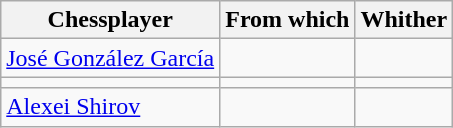<table class="wikitable sortable" style="text-align:left">
<tr>
<th>Chessplayer</th>
<th>From which</th>
<th>Whither</th>
</tr>
<tr>
<td><a href='#'>José González García</a></td>
<td></td>
<td></td>
</tr>
<tr>
<td></td>
<td></td>
<td></td>
</tr>
<tr>
<td><a href='#'>Alexei Shirov</a></td>
<td></td>
<td></td>
</tr>
</table>
